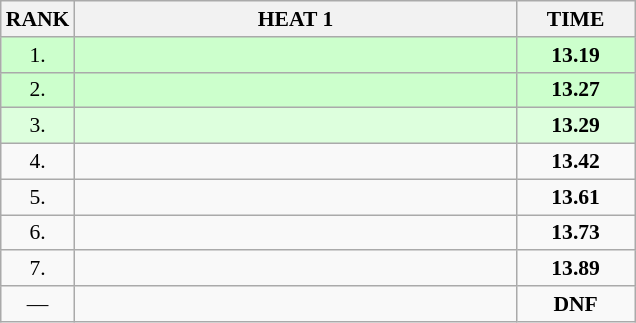<table class="wikitable" style="border-collapse: collapse; font-size: 90%;">
<tr>
<th>RANK</th>
<th style="width: 20em">HEAT 1</th>
<th style="width: 5em">TIME</th>
</tr>
<tr style="background:#ccffcc;">
<td align="center">1.</td>
<td></td>
<td align="center"><strong>13.19</strong></td>
</tr>
<tr style="background:#ccffcc;">
<td align="center">2.</td>
<td></td>
<td align="center"><strong>13.27</strong></td>
</tr>
<tr style="background:#ddffdd;">
<td align="center">3.</td>
<td></td>
<td align="center"><strong>13.29</strong></td>
</tr>
<tr>
<td align="center">4.</td>
<td></td>
<td align="center"><strong>13.42</strong></td>
</tr>
<tr>
<td align="center">5.</td>
<td></td>
<td align="center"><strong>13.61</strong></td>
</tr>
<tr>
<td align="center">6.</td>
<td></td>
<td align="center"><strong>13.73</strong></td>
</tr>
<tr>
<td align="center">7.</td>
<td></td>
<td align="center"><strong>13.89</strong></td>
</tr>
<tr>
<td align="center">—</td>
<td></td>
<td align="center"><strong>DNF</strong></td>
</tr>
</table>
